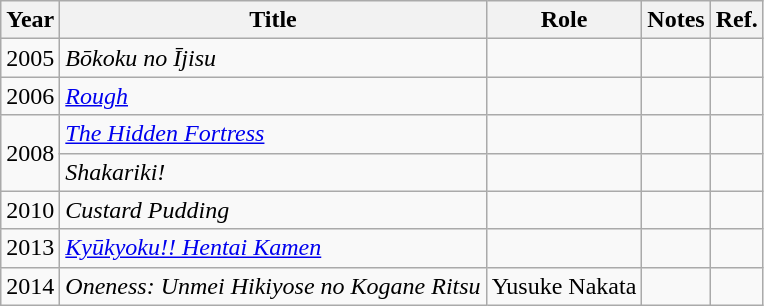<table class="wikitable">
<tr>
<th>Year</th>
<th>Title</th>
<th>Role</th>
<th>Notes</th>
<th>Ref.</th>
</tr>
<tr>
<td>2005</td>
<td><em>Bōkoku no Ījisu</em></td>
<td></td>
<td></td>
<td></td>
</tr>
<tr>
<td>2006</td>
<td><em><a href='#'>Rough</a></em></td>
<td></td>
<td></td>
<td></td>
</tr>
<tr>
<td rowspan="2">2008</td>
<td><em><a href='#'>The Hidden Fortress</a></em></td>
<td></td>
<td></td>
<td></td>
</tr>
<tr>
<td><em>Shakariki!</em></td>
<td></td>
<td></td>
<td></td>
</tr>
<tr>
<td>2010</td>
<td><em>Custard Pudding</em></td>
<td></td>
<td></td>
<td></td>
</tr>
<tr>
<td>2013</td>
<td><em><a href='#'>Kyūkyoku!! Hentai Kamen</a></em></td>
<td></td>
<td></td>
<td></td>
</tr>
<tr>
<td>2014</td>
<td><em>Oneness: Unmei Hikiyose no Kogane Ritsu</em></td>
<td>Yusuke Nakata</td>
<td></td>
<td></td>
</tr>
</table>
